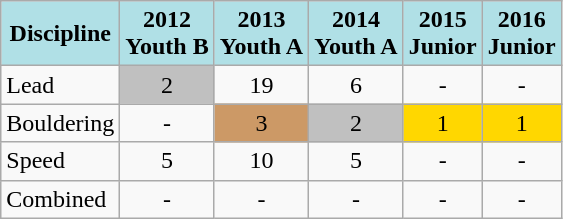<table class="wikitable" style="text-align: center;">
<tr>
<th style="background: #b0e0e6;">Discipline</th>
<th style="background: #b0e0e6;">2012<br>Youth B</th>
<th style="background: #b0e0e6;">2013<br>Youth A</th>
<th style="background: #b0e0e6;">2014<br>Youth A</th>
<th style="background: #b0e0e6;">2015<br>Junior</th>
<th style="background: #b0e0e6;">2016<br>Junior</th>
</tr>
<tr>
<td align="left">Lead</td>
<td style="background: Silver;">2</td>
<td>19</td>
<td>6</td>
<td>-</td>
<td>-</td>
</tr>
<tr>
<td align="left">Bouldering</td>
<td>-</td>
<td style="background: #cc9966;">3</td>
<td style="background: Silver;">2</td>
<td style="background: Gold;">1</td>
<td style="background: Gold;">1</td>
</tr>
<tr>
<td align="left">Speed</td>
<td>5</td>
<td>10</td>
<td>5</td>
<td>-</td>
<td>-</td>
</tr>
<tr>
<td align="left">Combined</td>
<td>-</td>
<td>-</td>
<td>-</td>
<td>-</td>
<td>-</td>
</tr>
</table>
